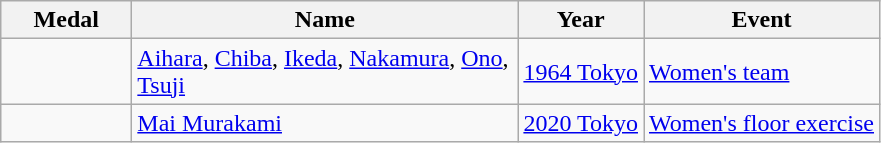<table class="wikitable sortable">
<tr>
<th style="width:5em;">Medal</th>
<th width=250>Name</th>
<th>Year</th>
<th>Event</th>
</tr>
<tr>
<td></td>
<td><a href='#'>Aihara</a>, <a href='#'>Chiba</a>, <a href='#'>Ikeda</a>, <a href='#'>Nakamura</a>, <a href='#'>Ono</a>, <a href='#'>Tsuji</a></td>
<td> <a href='#'>1964 Tokyo</a></td>
<td><a href='#'>Women's team</a></td>
</tr>
<tr>
<td></td>
<td><a href='#'>Mai Murakami</a></td>
<td> <a href='#'>2020 Tokyo</a></td>
<td><a href='#'>Women's floor exercise</a></td>
</tr>
</table>
